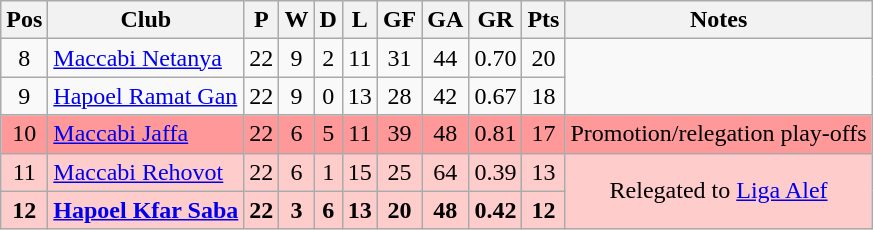<table class="wikitable" style="text-align:center">
<tr>
<th>Pos</th>
<th>Club</th>
<th>P</th>
<th>W</th>
<th>D</th>
<th>L</th>
<th>GF</th>
<th>GA</th>
<th>GR</th>
<th>Pts</th>
<th>Notes</th>
</tr>
<tr>
<td>8</td>
<td align=left><a href='#'>Maccabi Netanya</a></td>
<td>22</td>
<td>9</td>
<td>2</td>
<td>11</td>
<td>31</td>
<td>44</td>
<td>0.70</td>
<td>20</td>
<td rowspan=2></td>
</tr>
<tr>
<td>9</td>
<td align=left><a href='#'>Hapoel Ramat Gan</a></td>
<td>22</td>
<td>9</td>
<td>0</td>
<td>13</td>
<td>28</td>
<td>42</td>
<td>0.67</td>
<td>18</td>
</tr>
<tr bgcolor=#ff9999>
<td>10</td>
<td align=left><a href='#'>Maccabi Jaffa</a></td>
<td>22</td>
<td>6</td>
<td>5</td>
<td>11</td>
<td>39</td>
<td>48</td>
<td>0.81</td>
<td>17</td>
<td>Promotion/relegation play-offs</td>
</tr>
<tr bgcolor=#ffcccc>
<td>11</td>
<td align=left><a href='#'>Maccabi Rehovot</a></td>
<td>22</td>
<td>6</td>
<td>1</td>
<td>15</td>
<td>25</td>
<td>64</td>
<td>0.39</td>
<td>13</td>
<td rowspan=2>Relegated to <a href='#'>Liga Alef</a></td>
</tr>
<tr bgcolor=#ffcccc>
<td><strong>12</strong></td>
<td align=left><strong><a href='#'>Hapoel Kfar Saba</a></strong></td>
<td><strong>22</strong></td>
<td><strong>3</strong></td>
<td><strong>6</strong></td>
<td><strong>13</strong></td>
<td><strong>20</strong></td>
<td><strong>48</strong></td>
<td><strong>0.42</strong></td>
<td><strong>12</strong></td>
</tr>
</table>
